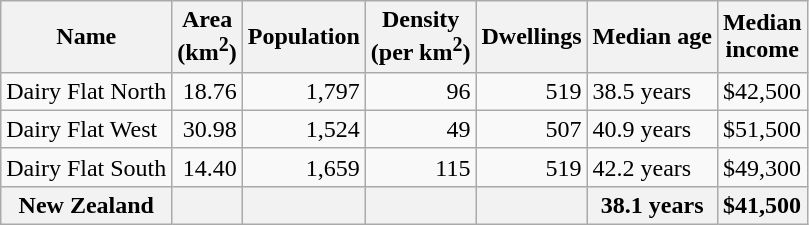<table class="wikitable">
<tr>
<th>Name</th>
<th>Area<br>(km<sup>2</sup>)</th>
<th>Population</th>
<th>Density<br>(per km<sup>2</sup>)</th>
<th>Dwellings</th>
<th>Median age</th>
<th>Median<br>income</th>
</tr>
<tr>
<td>Dairy Flat North</td>
<td style="text-align:right;">18.76</td>
<td style="text-align:right;">1,797</td>
<td style="text-align:right;">96</td>
<td style="text-align:right;">519</td>
<td>38.5 years</td>
<td>$42,500</td>
</tr>
<tr>
<td>Dairy Flat West</td>
<td style="text-align:right;">30.98</td>
<td style="text-align:right;">1,524</td>
<td style="text-align:right;">49</td>
<td style="text-align:right;">507</td>
<td>40.9 years</td>
<td>$51,500</td>
</tr>
<tr>
<td>Dairy Flat South</td>
<td style="text-align:right;">14.40</td>
<td style="text-align:right;">1,659</td>
<td style="text-align:right;">115</td>
<td style="text-align:right;">519</td>
<td>42.2 years</td>
<td>$49,300</td>
</tr>
<tr>
<th>New Zealand</th>
<th></th>
<th></th>
<th></th>
<th></th>
<th>38.1 years</th>
<th style="text-align:left;">$41,500</th>
</tr>
</table>
